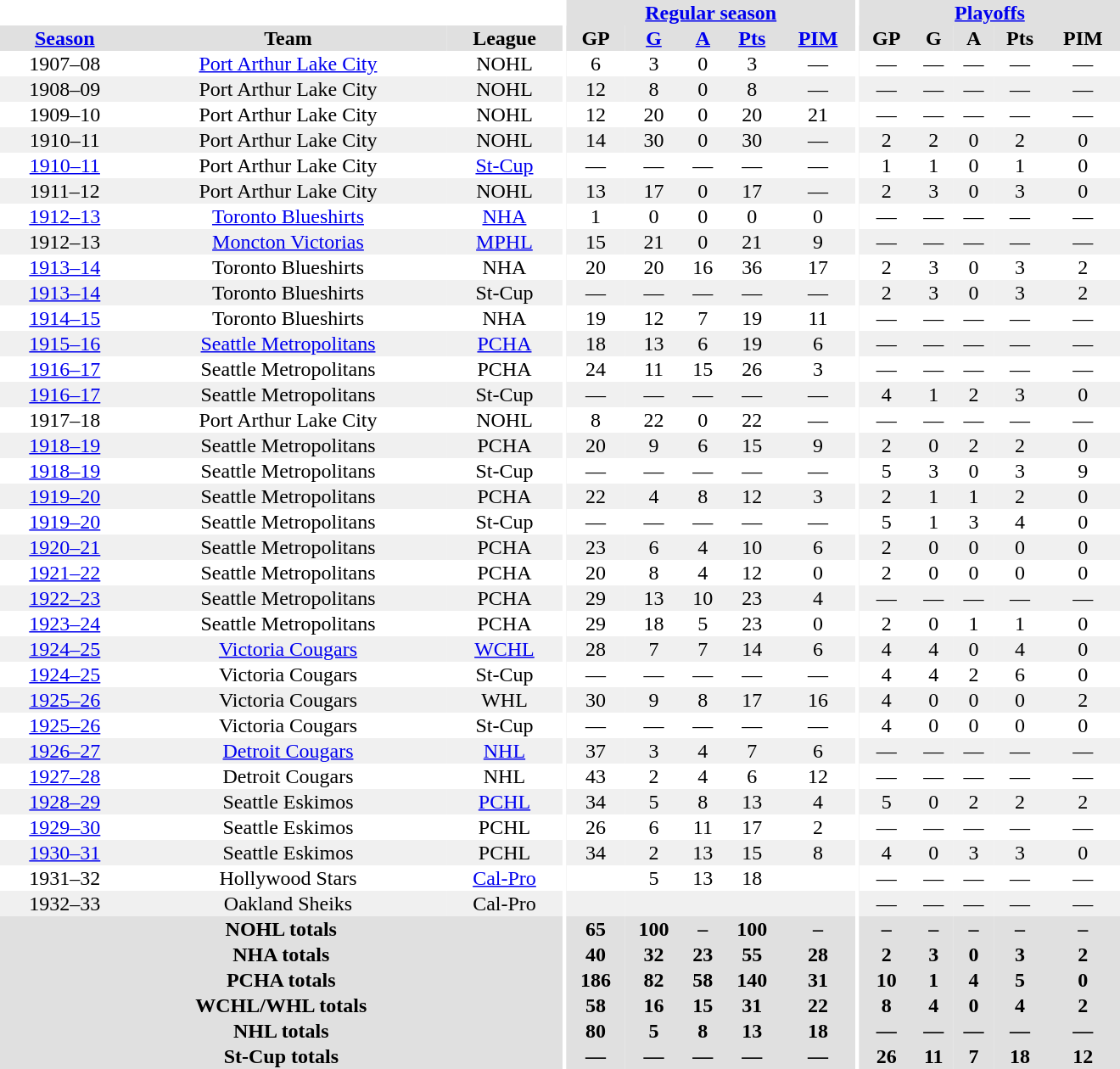<table border="0" cellpadding="1" cellspacing="0" style="text-align:center; width:55em">
<tr bgcolor="#e0e0e0">
<th colspan="3" bgcolor="#ffffff"></th>
<th rowspan="100" bgcolor="#ffffff"></th>
<th colspan="5"><a href='#'>Regular season</a></th>
<th rowspan="100" bgcolor="#ffffff"></th>
<th colspan="5"><a href='#'>Playoffs</a></th>
</tr>
<tr bgcolor="#e0e0e0">
<th><a href='#'>Season</a></th>
<th>Team</th>
<th>League</th>
<th>GP</th>
<th><a href='#'>G</a></th>
<th><a href='#'>A</a></th>
<th><a href='#'>Pts</a></th>
<th><a href='#'>PIM</a></th>
<th>GP</th>
<th>G</th>
<th>A</th>
<th>Pts</th>
<th>PIM</th>
</tr>
<tr>
<td>1907–08</td>
<td><a href='#'>Port Arthur Lake City</a></td>
<td>NOHL</td>
<td>6</td>
<td>3</td>
<td>0</td>
<td>3</td>
<td>—</td>
<td>—</td>
<td>—</td>
<td>—</td>
<td>—</td>
<td>—</td>
</tr>
<tr bgcolor="#f0f0f0">
<td>1908–09</td>
<td>Port Arthur Lake City</td>
<td>NOHL</td>
<td>12</td>
<td>8</td>
<td>0</td>
<td>8</td>
<td>—</td>
<td>—</td>
<td>—</td>
<td>—</td>
<td>—</td>
<td>—</td>
</tr>
<tr>
<td>1909–10</td>
<td>Port Arthur Lake City</td>
<td>NOHL</td>
<td>12</td>
<td>20</td>
<td>0</td>
<td>20</td>
<td>21</td>
<td>—</td>
<td>—</td>
<td>—</td>
<td>—</td>
<td>—</td>
</tr>
<tr bgcolor="#f0f0f0">
<td>1910–11</td>
<td>Port Arthur Lake City</td>
<td>NOHL</td>
<td>14</td>
<td>30</td>
<td>0</td>
<td>30</td>
<td>—</td>
<td>2</td>
<td>2</td>
<td>0</td>
<td>2</td>
<td>0</td>
</tr>
<tr>
<td><a href='#'>1910–11</a></td>
<td>Port Arthur Lake City</td>
<td><a href='#'>St-Cup</a></td>
<td>—</td>
<td>—</td>
<td>—</td>
<td>—</td>
<td>—</td>
<td>1</td>
<td>1</td>
<td>0</td>
<td>1</td>
<td>0</td>
</tr>
<tr bgcolor="#f0f0f0">
<td>1911–12</td>
<td>Port Arthur Lake City</td>
<td>NOHL</td>
<td>13</td>
<td>17</td>
<td>0</td>
<td>17</td>
<td>—</td>
<td>2</td>
<td>3</td>
<td>0</td>
<td>3</td>
<td>0</td>
</tr>
<tr>
<td><a href='#'>1912–13</a></td>
<td><a href='#'>Toronto Blueshirts</a></td>
<td><a href='#'>NHA</a></td>
<td>1</td>
<td>0</td>
<td>0</td>
<td>0</td>
<td>0</td>
<td>—</td>
<td>—</td>
<td>—</td>
<td>—</td>
<td>—</td>
</tr>
<tr bgcolor="#f0f0f0">
<td>1912–13</td>
<td><a href='#'>Moncton Victorias</a></td>
<td><a href='#'>MPHL</a></td>
<td>15</td>
<td>21</td>
<td>0</td>
<td>21</td>
<td>9</td>
<td>—</td>
<td>—</td>
<td>—</td>
<td>—</td>
<td>—</td>
</tr>
<tr>
<td><a href='#'>1913–14</a></td>
<td>Toronto Blueshirts</td>
<td>NHA</td>
<td>20</td>
<td>20</td>
<td>16</td>
<td>36</td>
<td>17</td>
<td>2</td>
<td>3</td>
<td>0</td>
<td>3</td>
<td>2</td>
</tr>
<tr bgcolor="#f0f0f0">
<td><a href='#'>1913–14</a></td>
<td>Toronto Blueshirts</td>
<td>St-Cup</td>
<td>—</td>
<td>—</td>
<td>—</td>
<td>—</td>
<td>—</td>
<td>2</td>
<td>3</td>
<td>0</td>
<td>3</td>
<td>2</td>
</tr>
<tr>
<td><a href='#'>1914–15</a></td>
<td>Toronto Blueshirts</td>
<td>NHA</td>
<td>19</td>
<td>12</td>
<td>7</td>
<td>19</td>
<td>11</td>
<td>—</td>
<td>—</td>
<td>—</td>
<td>—</td>
<td>—</td>
</tr>
<tr bgcolor="#f0f0f0">
<td><a href='#'>1915–16</a></td>
<td><a href='#'>Seattle Metropolitans</a></td>
<td><a href='#'>PCHA</a></td>
<td>18</td>
<td>13</td>
<td>6</td>
<td>19</td>
<td>6</td>
<td>—</td>
<td>—</td>
<td>—</td>
<td>—</td>
<td>—</td>
</tr>
<tr>
<td><a href='#'>1916–17</a></td>
<td>Seattle Metropolitans</td>
<td>PCHA</td>
<td>24</td>
<td>11</td>
<td>15</td>
<td>26</td>
<td>3</td>
<td>—</td>
<td>—</td>
<td>—</td>
<td>—</td>
<td>—</td>
</tr>
<tr bgcolor="#f0f0f0">
<td><a href='#'>1916–17</a></td>
<td>Seattle Metropolitans</td>
<td>St-Cup</td>
<td>—</td>
<td>—</td>
<td>—</td>
<td>—</td>
<td>—</td>
<td>4</td>
<td>1</td>
<td>2</td>
<td>3</td>
<td>0</td>
</tr>
<tr>
<td>1917–18</td>
<td>Port Arthur Lake City</td>
<td>NOHL</td>
<td>8</td>
<td>22</td>
<td>0</td>
<td>22</td>
<td>—</td>
<td>—</td>
<td>—</td>
<td>—</td>
<td>—</td>
<td>—</td>
</tr>
<tr bgcolor="#f0f0f0">
<td><a href='#'>1918–19</a></td>
<td>Seattle Metropolitans</td>
<td>PCHA</td>
<td>20</td>
<td>9</td>
<td>6</td>
<td>15</td>
<td>9</td>
<td>2</td>
<td>0</td>
<td>2</td>
<td>2</td>
<td>0</td>
</tr>
<tr>
<td><a href='#'>1918–19</a></td>
<td>Seattle Metropolitans</td>
<td>St-Cup</td>
<td>—</td>
<td>—</td>
<td>—</td>
<td>—</td>
<td>—</td>
<td>5</td>
<td>3</td>
<td>0</td>
<td>3</td>
<td>9</td>
</tr>
<tr bgcolor="#f0f0f0">
<td><a href='#'>1919–20</a></td>
<td>Seattle Metropolitans</td>
<td>PCHA</td>
<td>22</td>
<td>4</td>
<td>8</td>
<td>12</td>
<td>3</td>
<td>2</td>
<td>1</td>
<td>1</td>
<td>2</td>
<td>0</td>
</tr>
<tr>
<td><a href='#'>1919–20</a></td>
<td>Seattle Metropolitans</td>
<td>St-Cup</td>
<td>—</td>
<td>—</td>
<td>—</td>
<td>—</td>
<td>—</td>
<td>5</td>
<td>1</td>
<td>3</td>
<td>4</td>
<td>0</td>
</tr>
<tr bgcolor="#f0f0f0">
<td><a href='#'>1920–21</a></td>
<td>Seattle Metropolitans</td>
<td>PCHA</td>
<td>23</td>
<td>6</td>
<td>4</td>
<td>10</td>
<td>6</td>
<td>2</td>
<td>0</td>
<td>0</td>
<td>0</td>
<td>0</td>
</tr>
<tr>
<td><a href='#'>1921–22</a></td>
<td>Seattle Metropolitans</td>
<td>PCHA</td>
<td>20</td>
<td>8</td>
<td>4</td>
<td>12</td>
<td>0</td>
<td>2</td>
<td>0</td>
<td>0</td>
<td>0</td>
<td>0</td>
</tr>
<tr bgcolor="#f0f0f0">
<td><a href='#'>1922–23</a></td>
<td>Seattle Metropolitans</td>
<td>PCHA</td>
<td>29</td>
<td>13</td>
<td>10</td>
<td>23</td>
<td>4</td>
<td>—</td>
<td>—</td>
<td>—</td>
<td>—</td>
<td>—</td>
</tr>
<tr>
<td><a href='#'>1923–24</a></td>
<td>Seattle Metropolitans</td>
<td>PCHA</td>
<td>29</td>
<td>18</td>
<td>5</td>
<td>23</td>
<td>0</td>
<td>2</td>
<td>0</td>
<td>1</td>
<td>1</td>
<td>0</td>
</tr>
<tr bgcolor="#f0f0f0">
<td><a href='#'>1924–25</a></td>
<td><a href='#'>Victoria Cougars</a></td>
<td><a href='#'>WCHL</a></td>
<td>28</td>
<td>7</td>
<td>7</td>
<td>14</td>
<td>6</td>
<td>4</td>
<td>4</td>
<td>0</td>
<td>4</td>
<td>0</td>
</tr>
<tr>
<td><a href='#'>1924–25</a></td>
<td>Victoria Cougars</td>
<td>St-Cup</td>
<td>—</td>
<td>—</td>
<td>—</td>
<td>—</td>
<td>—</td>
<td>4</td>
<td>4</td>
<td>2</td>
<td>6</td>
<td>0</td>
</tr>
<tr bgcolor="#f0f0f0">
<td><a href='#'>1925–26</a></td>
<td>Victoria Cougars</td>
<td>WHL</td>
<td>30</td>
<td>9</td>
<td>8</td>
<td>17</td>
<td>16</td>
<td>4</td>
<td>0</td>
<td>0</td>
<td>0</td>
<td>2</td>
</tr>
<tr>
<td><a href='#'>1925–26</a></td>
<td>Victoria Cougars</td>
<td>St-Cup</td>
<td>—</td>
<td>—</td>
<td>—</td>
<td>—</td>
<td>—</td>
<td>4</td>
<td>0</td>
<td>0</td>
<td>0</td>
<td>0</td>
</tr>
<tr bgcolor="#f0f0f0">
<td><a href='#'>1926–27</a></td>
<td><a href='#'>Detroit Cougars</a></td>
<td><a href='#'>NHL</a></td>
<td>37</td>
<td>3</td>
<td>4</td>
<td>7</td>
<td>6</td>
<td>—</td>
<td>—</td>
<td>—</td>
<td>—</td>
<td>—</td>
</tr>
<tr>
<td><a href='#'>1927–28</a></td>
<td>Detroit Cougars</td>
<td>NHL</td>
<td>43</td>
<td>2</td>
<td>4</td>
<td>6</td>
<td>12</td>
<td>—</td>
<td>—</td>
<td>—</td>
<td>—</td>
<td>—</td>
</tr>
<tr bgcolor="#f0f0f0">
<td><a href='#'>1928–29</a></td>
<td>Seattle Eskimos</td>
<td><a href='#'>PCHL</a></td>
<td>34</td>
<td>5</td>
<td>8</td>
<td>13</td>
<td>4</td>
<td>5</td>
<td>0</td>
<td>2</td>
<td>2</td>
<td>2</td>
</tr>
<tr>
<td><a href='#'>1929–30</a></td>
<td>Seattle Eskimos</td>
<td>PCHL</td>
<td>26</td>
<td>6</td>
<td>11</td>
<td>17</td>
<td>2</td>
<td>—</td>
<td>—</td>
<td>—</td>
<td>—</td>
<td>—</td>
</tr>
<tr bgcolor="#f0f0f0">
<td><a href='#'>1930–31</a></td>
<td>Seattle Eskimos</td>
<td>PCHL</td>
<td>34</td>
<td>2</td>
<td>13</td>
<td>15</td>
<td>8</td>
<td>4</td>
<td>0</td>
<td>3</td>
<td>3</td>
<td>0</td>
</tr>
<tr>
<td>1931–32</td>
<td>Hollywood Stars</td>
<td><a href='#'>Cal-Pro</a></td>
<td></td>
<td>5</td>
<td>13</td>
<td>18</td>
<td></td>
<td>—</td>
<td>—</td>
<td>—</td>
<td>—</td>
<td>—</td>
</tr>
<tr bgcolor="#f0f0f0">
<td>1932–33</td>
<td>Oakland Sheiks</td>
<td>Cal-Pro</td>
<td></td>
<td></td>
<td></td>
<td></td>
<td></td>
<td>—</td>
<td>—</td>
<td>—</td>
<td>—</td>
<td>—</td>
</tr>
<tr bgcolor="#e0e0e0">
<th colspan="3">NOHL totals</th>
<th>65</th>
<th>100</th>
<th>–</th>
<th>100</th>
<th>–</th>
<th>–</th>
<th>–</th>
<th>–</th>
<th>–</th>
<th>–</th>
</tr>
<tr bgcolor="#e0e0e0">
<th colspan="3">NHA totals</th>
<th>40</th>
<th>32</th>
<th>23</th>
<th>55</th>
<th>28</th>
<th>2</th>
<th>3</th>
<th>0</th>
<th>3</th>
<th>2</th>
</tr>
<tr bgcolor="#e0e0e0">
<th colspan="3">PCHA totals</th>
<th>186</th>
<th>82</th>
<th>58</th>
<th>140</th>
<th>31</th>
<th>10</th>
<th>1</th>
<th>4</th>
<th>5</th>
<th>0</th>
</tr>
<tr bgcolor="#e0e0e0">
<th colspan="3">WCHL/WHL totals</th>
<th>58</th>
<th>16</th>
<th>15</th>
<th>31</th>
<th>22</th>
<th>8</th>
<th>4</th>
<th>0</th>
<th>4</th>
<th>2</th>
</tr>
<tr bgcolor="#e0e0e0">
<th colspan="3">NHL totals</th>
<th>80</th>
<th>5</th>
<th>8</th>
<th>13</th>
<th>18</th>
<th>—</th>
<th>—</th>
<th>—</th>
<th>—</th>
<th>—</th>
</tr>
<tr bgcolor="#e0e0e0">
<th colspan="3">St-Cup totals</th>
<th>—</th>
<th>—</th>
<th>—</th>
<th>—</th>
<th>—</th>
<th>26</th>
<th>11</th>
<th>7</th>
<th>18</th>
<th>12</th>
</tr>
</table>
